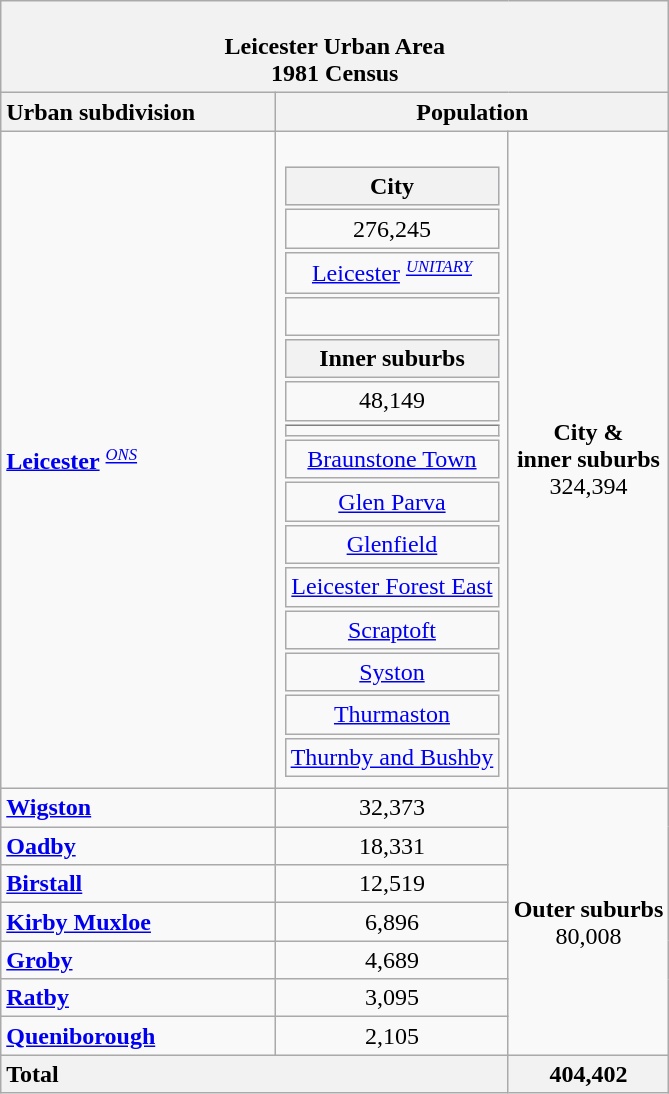<table class="wikitable">
<tr>
<th colspan="3"><br>Leicester Urban Area<br>1981 Census</th>
</tr>
<tr>
<th style="text-align:left;width: 11em;">Urban subdivision</th>
<th colspan="2">Population</th>
</tr>
<tr align="center">
<td style="text-align:left;"><strong><a href='#'>Leicester</a></strong>  <small><sup><em><a href='#'>ONS</a></em></sup></small></td>
<td align="center" style="text-align:center";><br><table style="text-align:center;">
<tr style="background:Lavender;">
<th colspan="2" style="text-align:center;">City</th>
</tr>
<tr>
<td>276,245<br></td>
</tr>
<tr>
<td><a href='#'>Leicester</a> <small><sup><em><a href='#'>UNITARY</a></em></sup></small></td>
</tr>
<tr>
<td colspan="2"> </td>
</tr>
<tr style="background:Lavender;">
<th colspan="2" style="text-align:center;">Inner suburbs</th>
</tr>
<tr>
<td>48,149</td>
</tr>
<tr>
<td style="border-top:1px solid grey;"></td>
</tr>
<tr>
<td><a href='#'>Braunstone Town</a></td>
</tr>
<tr>
<td><a href='#'>Glen Parva</a></td>
</tr>
<tr>
<td><a href='#'>Glenfield</a></td>
</tr>
<tr>
<td><a href='#'>Leicester Forest East</a></td>
</tr>
<tr>
<td><a href='#'>Scraptoft</a></td>
</tr>
<tr>
<td><a href='#'>Syston</a></td>
</tr>
<tr>
<td><a href='#'>Thurmaston</a></td>
</tr>
<tr>
<td><a href='#'>Thurnby and Bushby</a></td>
</tr>
<tr>
</tr>
</table>
</td>
<td style="text-align:center;"><strong>City &<br>inner suburbs</strong><br>324,394</td>
</tr>
<tr>
<td><strong><a href='#'>Wigston</a></strong></td>
<td style="text-align:center;">32,373</td>
<td rowspan="7" style="text-align:center;"><strong>Outer suburbs</strong><br>80,008</td>
</tr>
<tr>
<td><strong><a href='#'>Oadby</a></strong></td>
<td style="text-align:center;">18,331</td>
</tr>
<tr>
<td><a href='#'><strong>Birstall</strong></a></td>
<td style="text-align:center;">12,519</td>
</tr>
<tr>
<td><strong><a href='#'>Kirby Muxloe</a></strong></td>
<td style="text-align:center;">6,896</td>
</tr>
<tr>
<td><strong><a href='#'>Groby</a></strong></td>
<td style="text-align:center;">4,689</td>
</tr>
<tr>
<td><strong><a href='#'>Ratby</a></strong></td>
<td style="text-align:center;">3,095</td>
</tr>
<tr>
<td><strong><a href='#'>Queniborough</a></strong></td>
<td style="text-align:center;">2,105</td>
</tr>
<tr>
<th colspan="2" style="text-align:left;">Total</th>
<th>404,402</th>
</tr>
</table>
